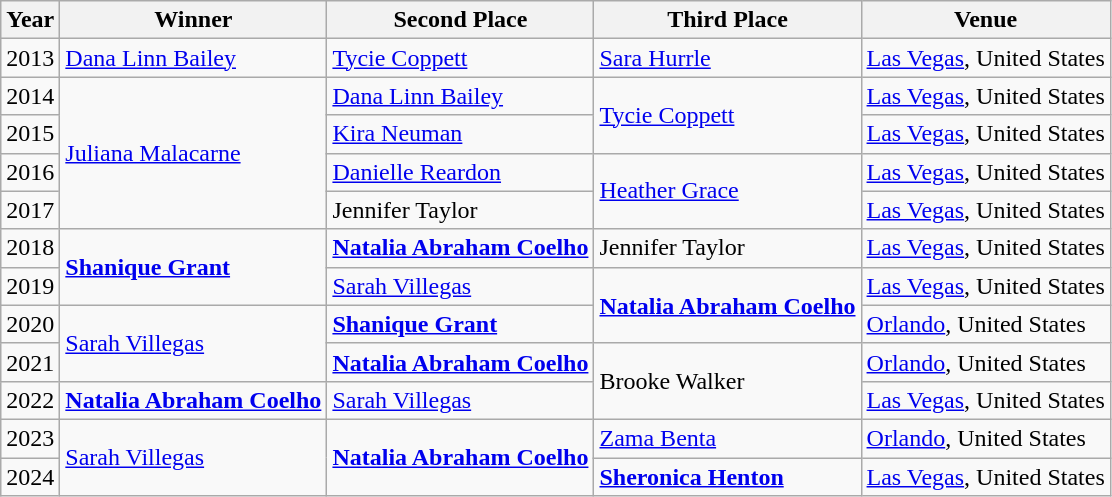<table class="wikitable">
<tr>
<th>Year</th>
<th>Winner</th>
<th>Second Place</th>
<th>Third Place</th>
<th>Venue</th>
</tr>
<tr>
<td>2013</td>
<td> <a href='#'>Dana Linn Bailey</a></td>
<td> <a href='#'>Tycie Coppett</a></td>
<td> <a href='#'>Sara Hurrle</a></td>
<td> <a href='#'>Las Vegas</a>, United States</td>
</tr>
<tr>
<td>2014</td>
<td rowspan="4"> <a href='#'>Juliana Malacarne</a></td>
<td> <a href='#'>Dana Linn Bailey</a></td>
<td rowspan="2"> <a href='#'>Tycie Coppett</a></td>
<td> <a href='#'>Las Vegas</a>, United States</td>
</tr>
<tr>
<td>2015</td>
<td> <a href='#'>Kira Neuman</a></td>
<td> <a href='#'>Las Vegas</a>, United States</td>
</tr>
<tr>
<td>2016</td>
<td> <a href='#'>Danielle Reardon</a></td>
<td rowspan="2"> <a href='#'>Heather Grace</a></td>
<td> <a href='#'>Las Vegas</a>, United States</td>
</tr>
<tr>
<td>2017</td>
<td> Jennifer Taylor</td>
<td> <a href='#'>Las Vegas</a>, United States</td>
</tr>
<tr>
<td>2018</td>
<td rowspan="2"> <strong><a href='#'>Shanique Grant</a></strong></td>
<td> <strong><a href='#'>Natalia Abraham Coelho</a></strong></td>
<td> Jennifer Taylor</td>
<td> <a href='#'>Las Vegas</a>, United States</td>
</tr>
<tr>
<td>2019</td>
<td> <a href='#'>Sarah Villegas</a></td>
<td rowspan="2"> <strong><a href='#'>Natalia Abraham Coelho</a></strong></td>
<td> <a href='#'>Las Vegas</a>, United States</td>
</tr>
<tr>
<td>2020</td>
<td rowspan="2"> <a href='#'>Sarah Villegas</a></td>
<td> <strong><a href='#'>Shanique Grant</a></strong></td>
<td> <a href='#'>Orlando</a>, United States</td>
</tr>
<tr>
<td>2021</td>
<td> <strong><a href='#'>Natalia Abraham Coelho</a></strong></td>
<td rowspan="2"> Brooke Walker</td>
<td> <a href='#'>Orlando</a>, United States</td>
</tr>
<tr>
<td>2022</td>
<td> <strong><a href='#'>Natalia Abraham Coelho</a></strong></td>
<td> <a href='#'>Sarah Villegas</a></td>
<td> <a href='#'>Las Vegas</a>, United States</td>
</tr>
<tr>
<td>2023</td>
<td rowspan="2"> <a href='#'>Sarah Villegas</a></td>
<td rowspan="2"> <strong><a href='#'>Natalia Abraham Coelho</a></strong></td>
<td> <a href='#'>Zama Benta</a></td>
<td rowspan="1"> <a href='#'>Orlando</a>, United States</td>
</tr>
<tr>
<td>2024</td>
<td> <strong><a href='#'>Sheronica Henton</a></strong></td>
<td> <a href='#'>Las Vegas</a>, United States</td>
</tr>
</table>
